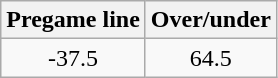<table class="wikitable" style="margin-left: auto; margin-right: auto; border: none; display: inline-table;">
<tr align="center">
<th style=>Pregame line</th>
<th style=>Over/under</th>
</tr>
<tr align="center">
<td>-37.5</td>
<td>64.5</td>
</tr>
</table>
